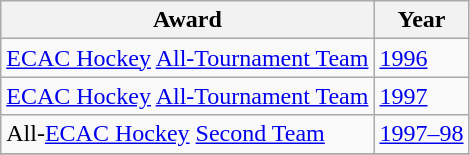<table class="wikitable">
<tr>
<th>Award</th>
<th>Year</th>
</tr>
<tr>
<td><a href='#'>ECAC Hockey</a> <a href='#'>All-Tournament Team</a></td>
<td><a href='#'>1996</a></td>
</tr>
<tr>
<td><a href='#'>ECAC Hockey</a> <a href='#'>All-Tournament Team</a></td>
<td><a href='#'>1997</a></td>
</tr>
<tr>
<td>All-<a href='#'>ECAC Hockey</a> <a href='#'>Second Team</a></td>
<td><a href='#'>1997–98</a></td>
</tr>
<tr>
</tr>
</table>
